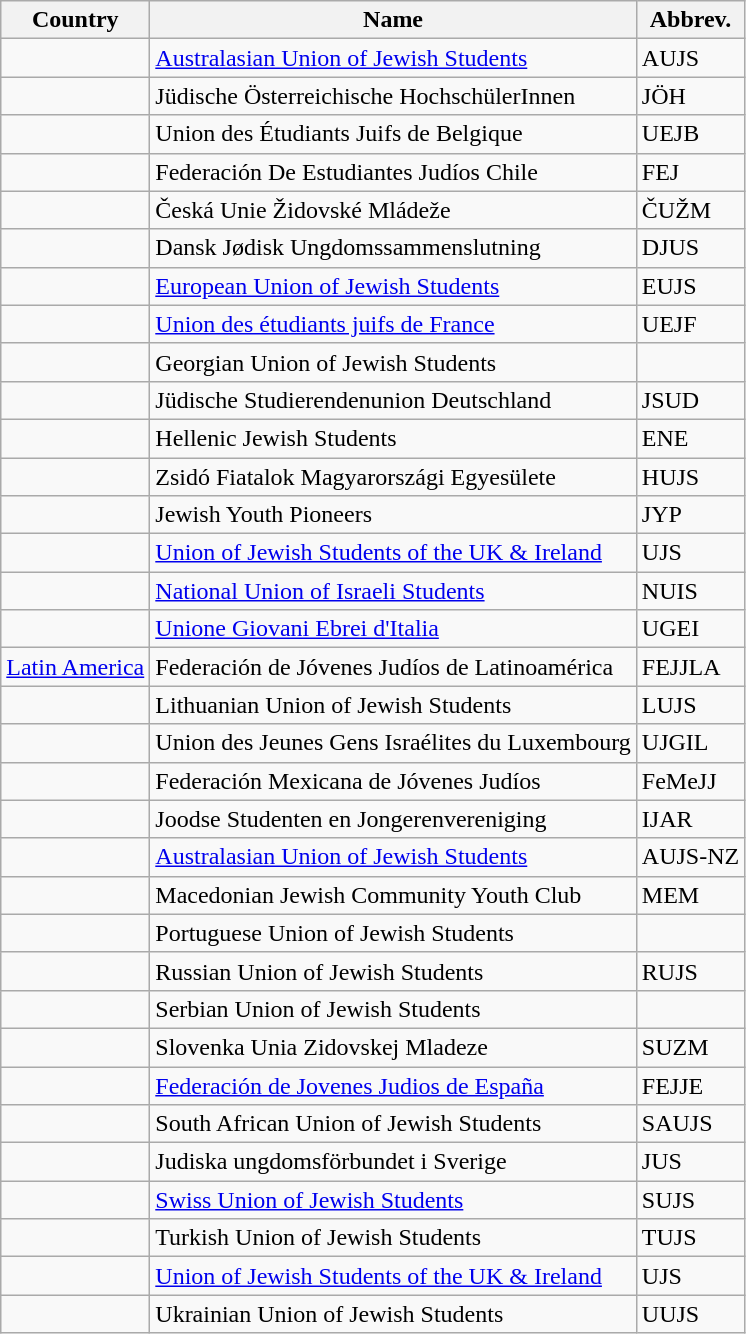<table class="wikitable">
<tr>
<th>Country</th>
<th>Name</th>
<th>Abbrev.</th>
</tr>
<tr>
<td></td>
<td><a href='#'>Australasian Union of Jewish Students</a></td>
<td>AUJS</td>
</tr>
<tr>
<td></td>
<td>Jüdische Österreichische HochschülerInnen</td>
<td>JÖH</td>
</tr>
<tr>
<td></td>
<td>Union des Étudiants Juifs de Belgique</td>
<td>UEJB</td>
</tr>
<tr>
<td></td>
<td>Federación De Estudiantes Judíos Chile</td>
<td>FEJ</td>
</tr>
<tr>
<td></td>
<td>Česká Unie Židovské Mládeže</td>
<td>ČUŽM</td>
</tr>
<tr>
<td></td>
<td>Dansk Jødisk Ungdomssammenslutning</td>
<td>DJUS</td>
</tr>
<tr>
<td></td>
<td><a href='#'>European Union of Jewish Students</a></td>
<td>EUJS</td>
</tr>
<tr>
<td></td>
<td><a href='#'>Union des étudiants juifs de France</a></td>
<td>UEJF</td>
</tr>
<tr>
<td></td>
<td>Georgian Union of Jewish Students</td>
<td></td>
</tr>
<tr>
<td></td>
<td>Jüdische Studierendenunion Deutschland</td>
<td>JSUD</td>
</tr>
<tr>
<td></td>
<td>Hellenic Jewish Students</td>
<td>ENE</td>
</tr>
<tr>
<td></td>
<td>Zsidó Fiatalok Magyarországi Egyesülete</td>
<td>HUJS</td>
</tr>
<tr>
<td></td>
<td>Jewish Youth Pioneers</td>
<td>JYP</td>
</tr>
<tr>
<td></td>
<td><a href='#'>Union of Jewish Students of the UK & Ireland</a></td>
<td>UJS</td>
</tr>
<tr>
<td></td>
<td><a href='#'>National Union of Israeli Students</a></td>
<td>NUIS</td>
</tr>
<tr>
<td></td>
<td><a href='#'>Unione Giovani Ebrei d'Italia</a></td>
<td>UGEI</td>
</tr>
<tr>
<td><a href='#'>Latin America</a></td>
<td>Federación de Jóvenes Judíos de Latinoamérica</td>
<td>FEJJLA</td>
</tr>
<tr>
<td></td>
<td>Lithuanian Union of Jewish Students</td>
<td>LUJS</td>
</tr>
<tr>
<td></td>
<td>Union des Jeunes Gens Israélites du Luxembourg</td>
<td>UJGIL</td>
</tr>
<tr>
<td></td>
<td>Federación Mexicana de Jóvenes Judíos</td>
<td>FeMeJJ</td>
</tr>
<tr>
<td></td>
<td>Joodse Studenten en Jongerenvereniging</td>
<td>IJAR</td>
</tr>
<tr>
<td></td>
<td><a href='#'>Australasian Union of Jewish Students</a></td>
<td>AUJS-NZ</td>
</tr>
<tr>
<td></td>
<td>Macedonian Jewish Community Youth Club</td>
<td>MEM</td>
</tr>
<tr>
<td></td>
<td>Portuguese Union of Jewish Students</td>
<td></td>
</tr>
<tr>
<td></td>
<td>Russian Union of Jewish Students</td>
<td>RUJS</td>
</tr>
<tr>
<td></td>
<td>Serbian Union of Jewish Students</td>
<td></td>
</tr>
<tr>
<td></td>
<td>Slovenka Unia Zidovskej Mladeze</td>
<td>SUZM</td>
</tr>
<tr>
<td></td>
<td><a href='#'>Federación de Jovenes Judios de España</a></td>
<td>FEJJE</td>
</tr>
<tr>
<td></td>
<td>South African Union of Jewish Students</td>
<td>SAUJS</td>
</tr>
<tr>
<td></td>
<td>Judiska ungdomsförbundet i Sverige</td>
<td>JUS</td>
</tr>
<tr>
<td></td>
<td><a href='#'>Swiss Union of Jewish Students</a></td>
<td>SUJS</td>
</tr>
<tr>
<td></td>
<td>Turkish Union of Jewish Students</td>
<td>TUJS</td>
</tr>
<tr>
<td></td>
<td><a href='#'>Union of Jewish Students of the UK & Ireland</a></td>
<td>UJS</td>
</tr>
<tr>
<td></td>
<td>Ukrainian Union of Jewish Students</td>
<td>UUJS</td>
</tr>
</table>
